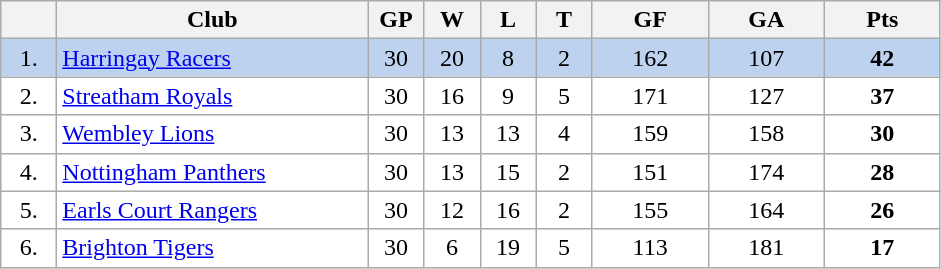<table class="wikitable">
<tr>
<th width="30"></th>
<th width="200">Club</th>
<th width="30">GP</th>
<th width="30">W</th>
<th width="30">L</th>
<th width="30">T</th>
<th width="70">GF</th>
<th width="70">GA</th>
<th width="70">Pts</th>
</tr>
<tr bgcolor="#BCD2EE" align="center">
<td>1.</td>
<td align="left"><a href='#'>Harringay Racers</a></td>
<td>30</td>
<td>20</td>
<td>8</td>
<td>2</td>
<td>162</td>
<td>107</td>
<td><strong>42</strong></td>
</tr>
<tr bgcolor="#FFFFFF" align="center">
<td>2.</td>
<td align="left"><a href='#'>Streatham Royals</a></td>
<td>30</td>
<td>16</td>
<td>9</td>
<td>5</td>
<td>171</td>
<td>127</td>
<td><strong>37</strong></td>
</tr>
<tr bgcolor="#FFFFFF" align="center">
<td>3.</td>
<td align="left"><a href='#'>Wembley Lions</a></td>
<td>30</td>
<td>13</td>
<td>13</td>
<td>4</td>
<td>159</td>
<td>158</td>
<td><strong>30</strong></td>
</tr>
<tr bgcolor="#FFFFFF" align="center">
<td>4.</td>
<td align="left"><a href='#'>Nottingham Panthers</a></td>
<td>30</td>
<td>13</td>
<td>15</td>
<td>2</td>
<td>151</td>
<td>174</td>
<td><strong>28</strong></td>
</tr>
<tr bgcolor="#FFFFFF" align="center">
<td>5.</td>
<td align="left"><a href='#'>Earls Court Rangers</a></td>
<td>30</td>
<td>12</td>
<td>16</td>
<td>2</td>
<td>155</td>
<td>164</td>
<td><strong>26</strong></td>
</tr>
<tr bgcolor="#FFFFFF" align="center">
<td>6.</td>
<td align="left"><a href='#'>Brighton Tigers</a></td>
<td>30</td>
<td>6</td>
<td>19</td>
<td>5</td>
<td>113</td>
<td>181</td>
<td><strong>17</strong></td>
</tr>
</table>
